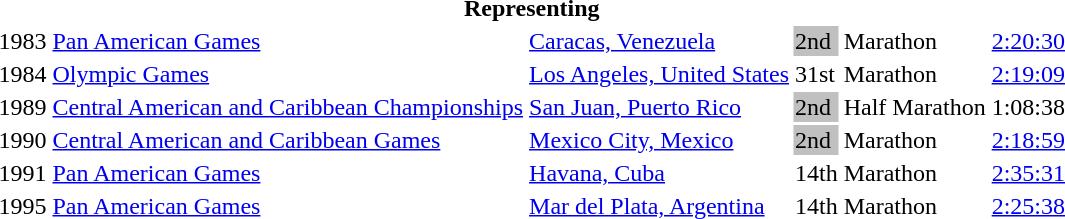<table>
<tr>
<th colspan="6">Representing </th>
</tr>
<tr>
<td>1983</td>
<td><a href='#'>Pan American Games</a></td>
<td><a href='#'>Caracas, Venezuela</a></td>
<td bgcolor=silver>2nd</td>
<td>Marathon</td>
<td><a href='#'>2:20:30</a></td>
</tr>
<tr>
<td>1984</td>
<td><a href='#'>Olympic Games</a></td>
<td><a href='#'>Los Angeles, United States</a></td>
<td>31st</td>
<td>Marathon</td>
<td><a href='#'>2:19:09</a></td>
</tr>
<tr>
<td>1989</td>
<td><a href='#'>Central American and Caribbean Championships</a></td>
<td><a href='#'>San Juan, Puerto Rico</a></td>
<td bgcolor="silver">2nd</td>
<td>Half Marathon</td>
<td>1:08:38</td>
</tr>
<tr>
<td>1990</td>
<td><a href='#'>Central American and Caribbean Games</a></td>
<td><a href='#'>Mexico City, Mexico</a></td>
<td bgcolor="silver">2nd</td>
<td>Marathon</td>
<td><a href='#'>2:18:59</a></td>
</tr>
<tr>
<td>1991</td>
<td><a href='#'>Pan American Games</a></td>
<td><a href='#'>Havana, Cuba</a></td>
<td>14th</td>
<td>Marathon</td>
<td><a href='#'>2:35:31</a></td>
</tr>
<tr>
<td>1995</td>
<td><a href='#'>Pan American Games</a></td>
<td><a href='#'>Mar del Plata, Argentina</a></td>
<td>14th</td>
<td>Marathon</td>
<td><a href='#'>2:25:38</a></td>
</tr>
</table>
